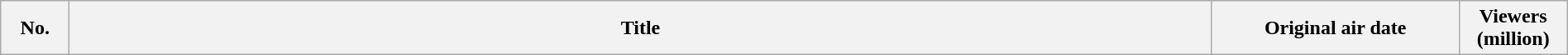<table class="wikitable plainrowheaders" style="width:100%; margin:auto;">
<tr>
<th scope="col" style="width:3em;">No.</th>
<th scope="col">Title</th>
<th scope="col" style="width:12em;">Original air date</th>
<th scope="col" style="width:5em;">Viewers (million)<br>




</th>
</tr>
</table>
